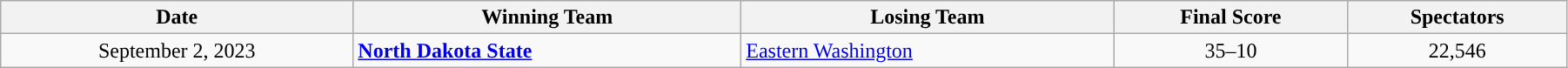<table class="wikitable" style="text-align:left; width:95%;" style="text-align:center">
<tr>
<th style="text-align:center; ">Date</th>
<th style="text-align:center; ">Winning Team</th>
<th style="text-align:center; ">Losing Team</th>
<th style="text-align:center; ">Final Score</th>
<th style="text-align:center; ">Spectators</th>
</tr>
<tr>
<td style="text-align:center;">September 2, 2023</td>
<td><strong><a href='#'>North Dakota State</a></strong></td>
<td><a href='#'>Eastern Washington</a></td>
<td style="text-align:center">35–10</td>
<td style="text-align:center;">22,546</td>
</tr>
</table>
